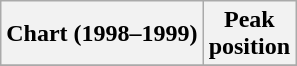<table class="wikitable plainrowheaders" style="text-align:center">
<tr>
<th scope="col">Chart (1998–1999)</th>
<th scope="col">Peak<br>position</th>
</tr>
<tr>
</tr>
</table>
